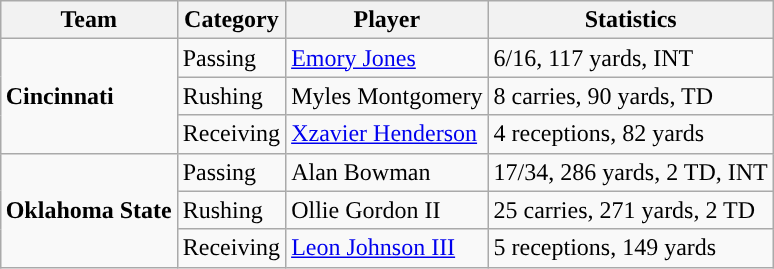<table class="wikitable" style="float: right;">
<tr>
<th>Team</th>
<th>Category</th>
<th>Player</th>
<th>Statistics</th>
</tr>
<tr>
<td rowspan=3><strong>Cincinnati</strong></td>
<td>Passing</td>
<td><a href='#'>Emory Jones</a></td>
<td>6/16, 117 yards, INT</td>
</tr>
<tr>
<td>Rushing</td>
<td>Myles Montgomery</td>
<td>8 carries, 90 yards, TD</td>
</tr>
<tr>
<td>Receiving</td>
<td><a href='#'>Xzavier Henderson</a></td>
<td>4 receptions, 82 yards</td>
</tr>
<tr>
<td rowspan=3><strong>Oklahoma State</strong></td>
<td>Passing</td>
<td>Alan Bowman</td>
<td>17/34, 286 yards, 2 TD, INT</td>
</tr>
<tr>
<td>Rushing</td>
<td>Ollie Gordon II</td>
<td>25 carries, 271 yards, 2 TD</td>
</tr>
<tr>
<td>Receiving</td>
<td><a href='#'>Leon Johnson III</a></td>
<td>5 receptions, 149 yards</td>
</tr>
</table>
